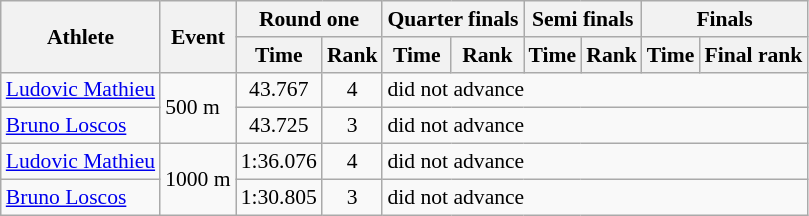<table class="wikitable" style="font-size:90%">
<tr>
<th rowspan="2">Athlete</th>
<th rowspan="2">Event</th>
<th colspan="2">Round one</th>
<th colspan="2">Quarter finals</th>
<th colspan="2">Semi finals</th>
<th colspan="2">Finals</th>
</tr>
<tr>
<th>Time</th>
<th>Rank</th>
<th>Time</th>
<th>Rank</th>
<th>Time</th>
<th>Rank</th>
<th>Time</th>
<th>Final rank</th>
</tr>
<tr>
<td><a href='#'>Ludovic Mathieu</a></td>
<td rowspan="2">500 m</td>
<td align="center">43.767</td>
<td align="center">4</td>
<td colspan="6">did not advance</td>
</tr>
<tr>
<td><a href='#'>Bruno Loscos</a></td>
<td align="center">43.725</td>
<td align="center">3</td>
<td colspan="6">did not advance</td>
</tr>
<tr>
<td><a href='#'>Ludovic Mathieu</a></td>
<td rowspan="2">1000 m</td>
<td align="center">1:36.076</td>
<td align="center">4</td>
<td colspan="6">did not advance</td>
</tr>
<tr>
<td><a href='#'>Bruno Loscos</a></td>
<td align="center">1:30.805</td>
<td align="center">3</td>
<td colspan="6">did not advance</td>
</tr>
</table>
